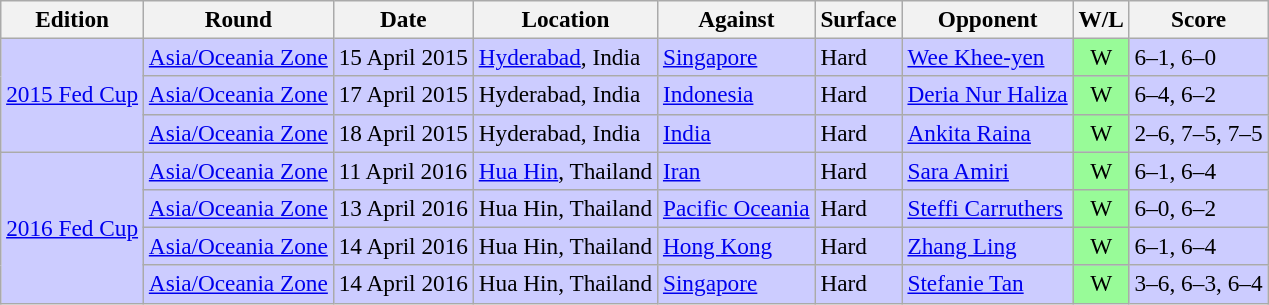<table class=wikitable style=font-size:97%>
<tr>
<th>Edition</th>
<th>Round</th>
<th>Date</th>
<th>Location</th>
<th>Against</th>
<th>Surface</th>
<th>Opponent</th>
<th>W/L</th>
<th>Score</th>
</tr>
<tr style="background:#ccccff;">
<td rowspan="3"><a href='#'>2015 Fed Cup</a></td>
<td><a href='#'>Asia/Oceania Zone</a></td>
<td>15 April 2015</td>
<td><a href='#'>Hyderabad</a>, India</td>
<td><a href='#'>Singapore</a></td>
<td>Hard</td>
<td> <a href='#'>Wee Khee-yen</a></td>
<td style="text-align:center; background:#98fb98;">W</td>
<td>6–1, 6–0</td>
</tr>
<tr style="background:#ccccff;">
<td><a href='#'>Asia/Oceania Zone</a></td>
<td>17 April 2015</td>
<td>Hyderabad, India</td>
<td><a href='#'>Indonesia</a></td>
<td>Hard</td>
<td> <a href='#'>Deria Nur Haliza</a></td>
<td style="text-align:center; background:#98fb98;">W</td>
<td>6–4, 6–2</td>
</tr>
<tr style="background:#ccccff;">
<td><a href='#'>Asia/Oceania Zone</a></td>
<td>18 April 2015</td>
<td>Hyderabad, India</td>
<td><a href='#'>India</a></td>
<td>Hard</td>
<td> <a href='#'>Ankita Raina</a></td>
<td style="text-align:center; background:#98fb98;">W</td>
<td>2–6, 7–5, 7–5</td>
</tr>
<tr style="background:#ccccff;">
<td rowspan="4"><a href='#'>2016 Fed Cup</a></td>
<td><a href='#'>Asia/Oceania Zone</a></td>
<td>11 April 2016</td>
<td><a href='#'>Hua Hin</a>, Thailand</td>
<td><a href='#'>Iran</a></td>
<td>Hard</td>
<td> <a href='#'>Sara Amiri</a></td>
<td style="text-align:center; background:#98fb98;">W</td>
<td>6–1, 6–4</td>
</tr>
<tr style="background:#ccccff;">
<td><a href='#'>Asia/Oceania Zone</a></td>
<td>13 April 2016</td>
<td>Hua Hin, Thailand</td>
<td><a href='#'>Pacific Oceania</a></td>
<td>Hard</td>
<td> <a href='#'>Steffi Carruthers</a></td>
<td style="text-align:center; background:#98fb98;">W</td>
<td>6–0, 6–2</td>
</tr>
<tr style="background:#ccccff;">
<td><a href='#'>Asia/Oceania Zone</a></td>
<td>14 April 2016</td>
<td>Hua Hin, Thailand</td>
<td><a href='#'>Hong Kong</a></td>
<td>Hard</td>
<td> <a href='#'>Zhang Ling</a></td>
<td style="text-align:center; background:#98fb98;">W</td>
<td>6–1, 6–4</td>
</tr>
<tr style="background:#ccccff;">
<td><a href='#'>Asia/Oceania Zone</a></td>
<td>14 April 2016</td>
<td>Hua Hin, Thailand</td>
<td><a href='#'>Singapore</a></td>
<td>Hard</td>
<td> <a href='#'>Stefanie Tan</a></td>
<td style="text-align:center; background:#98fb98;">W</td>
<td>3–6, 6–3, 6–4</td>
</tr>
</table>
